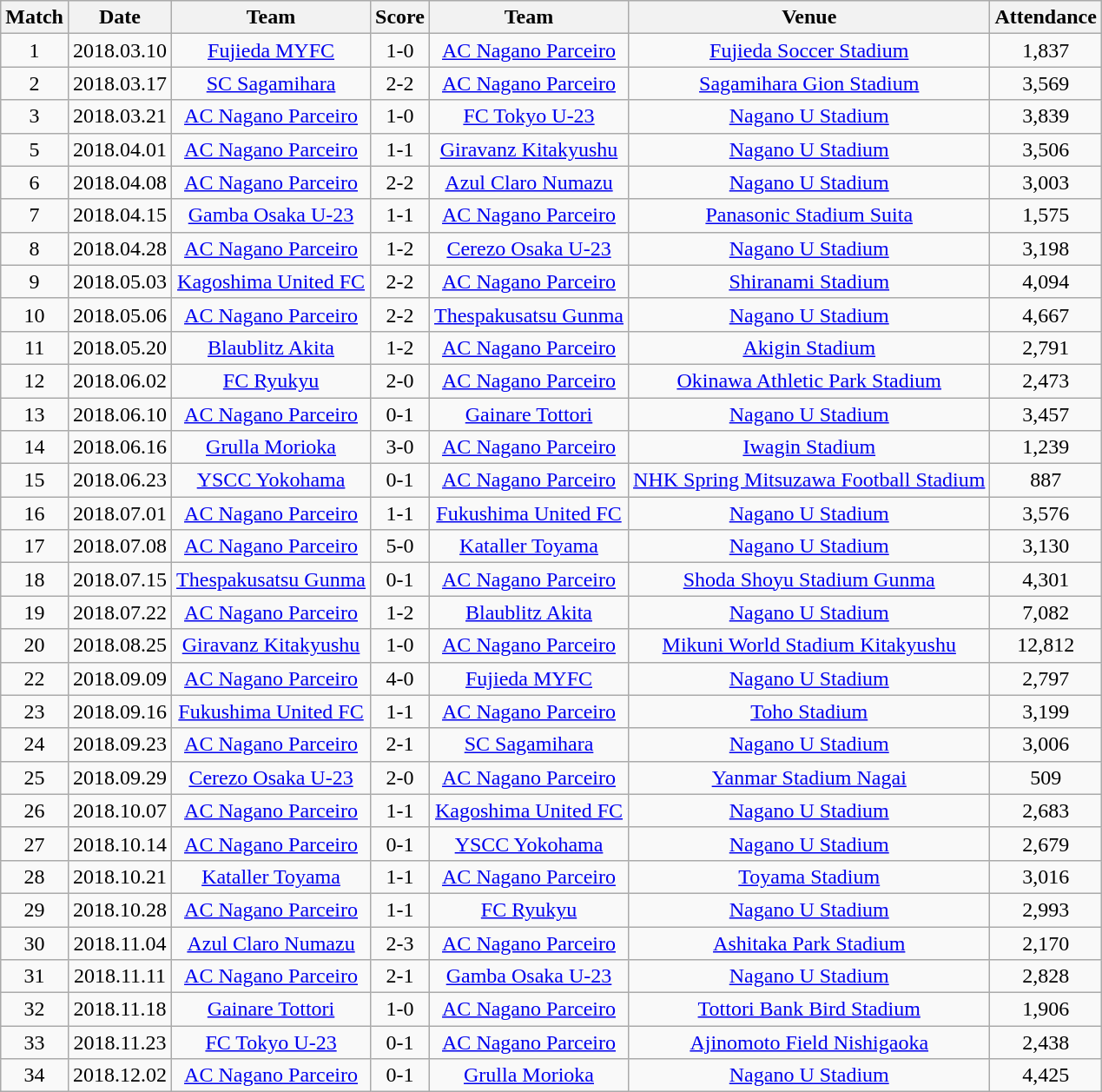<table class="wikitable" style="text-align:center;">
<tr>
<th>Match</th>
<th>Date</th>
<th>Team</th>
<th>Score</th>
<th>Team</th>
<th>Venue</th>
<th>Attendance</th>
</tr>
<tr>
<td>1</td>
<td>2018.03.10</td>
<td><a href='#'>Fujieda MYFC</a></td>
<td>1-0</td>
<td><a href='#'>AC Nagano Parceiro</a></td>
<td><a href='#'>Fujieda Soccer Stadium</a></td>
<td>1,837</td>
</tr>
<tr>
<td>2</td>
<td>2018.03.17</td>
<td><a href='#'>SC Sagamihara</a></td>
<td>2-2</td>
<td><a href='#'>AC Nagano Parceiro</a></td>
<td><a href='#'>Sagamihara Gion Stadium</a></td>
<td>3,569</td>
</tr>
<tr>
<td>3</td>
<td>2018.03.21</td>
<td><a href='#'>AC Nagano Parceiro</a></td>
<td>1-0</td>
<td><a href='#'>FC Tokyo U-23</a></td>
<td><a href='#'>Nagano U Stadium</a></td>
<td>3,839</td>
</tr>
<tr>
<td>5</td>
<td>2018.04.01</td>
<td><a href='#'>AC Nagano Parceiro</a></td>
<td>1-1</td>
<td><a href='#'>Giravanz Kitakyushu</a></td>
<td><a href='#'>Nagano U Stadium</a></td>
<td>3,506</td>
</tr>
<tr>
<td>6</td>
<td>2018.04.08</td>
<td><a href='#'>AC Nagano Parceiro</a></td>
<td>2-2</td>
<td><a href='#'>Azul Claro Numazu</a></td>
<td><a href='#'>Nagano U Stadium</a></td>
<td>3,003</td>
</tr>
<tr>
<td>7</td>
<td>2018.04.15</td>
<td><a href='#'>Gamba Osaka U-23</a></td>
<td>1-1</td>
<td><a href='#'>AC Nagano Parceiro</a></td>
<td><a href='#'>Panasonic Stadium Suita</a></td>
<td>1,575</td>
</tr>
<tr>
<td>8</td>
<td>2018.04.28</td>
<td><a href='#'>AC Nagano Parceiro</a></td>
<td>1-2</td>
<td><a href='#'>Cerezo Osaka U-23</a></td>
<td><a href='#'>Nagano U Stadium</a></td>
<td>3,198</td>
</tr>
<tr>
<td>9</td>
<td>2018.05.03</td>
<td><a href='#'>Kagoshima United FC</a></td>
<td>2-2</td>
<td><a href='#'>AC Nagano Parceiro</a></td>
<td><a href='#'>Shiranami Stadium</a></td>
<td>4,094</td>
</tr>
<tr>
<td>10</td>
<td>2018.05.06</td>
<td><a href='#'>AC Nagano Parceiro</a></td>
<td>2-2</td>
<td><a href='#'>Thespakusatsu Gunma</a></td>
<td><a href='#'>Nagano U Stadium</a></td>
<td>4,667</td>
</tr>
<tr>
<td>11</td>
<td>2018.05.20</td>
<td><a href='#'>Blaublitz Akita</a></td>
<td>1-2</td>
<td><a href='#'>AC Nagano Parceiro</a></td>
<td><a href='#'>Akigin Stadium</a></td>
<td>2,791</td>
</tr>
<tr>
<td>12</td>
<td>2018.06.02</td>
<td><a href='#'>FC Ryukyu</a></td>
<td>2-0</td>
<td><a href='#'>AC Nagano Parceiro</a></td>
<td><a href='#'>Okinawa Athletic Park Stadium</a></td>
<td>2,473</td>
</tr>
<tr>
<td>13</td>
<td>2018.06.10</td>
<td><a href='#'>AC Nagano Parceiro</a></td>
<td>0-1</td>
<td><a href='#'>Gainare Tottori</a></td>
<td><a href='#'>Nagano U Stadium</a></td>
<td>3,457</td>
</tr>
<tr>
<td>14</td>
<td>2018.06.16</td>
<td><a href='#'>Grulla Morioka</a></td>
<td>3-0</td>
<td><a href='#'>AC Nagano Parceiro</a></td>
<td><a href='#'>Iwagin Stadium</a></td>
<td>1,239</td>
</tr>
<tr>
<td>15</td>
<td>2018.06.23</td>
<td><a href='#'>YSCC Yokohama</a></td>
<td>0-1</td>
<td><a href='#'>AC Nagano Parceiro</a></td>
<td><a href='#'>NHK Spring Mitsuzawa Football Stadium</a></td>
<td>887</td>
</tr>
<tr>
<td>16</td>
<td>2018.07.01</td>
<td><a href='#'>AC Nagano Parceiro</a></td>
<td>1-1</td>
<td><a href='#'>Fukushima United FC</a></td>
<td><a href='#'>Nagano U Stadium</a></td>
<td>3,576</td>
</tr>
<tr>
<td>17</td>
<td>2018.07.08</td>
<td><a href='#'>AC Nagano Parceiro</a></td>
<td>5-0</td>
<td><a href='#'>Kataller Toyama</a></td>
<td><a href='#'>Nagano U Stadium</a></td>
<td>3,130</td>
</tr>
<tr>
<td>18</td>
<td>2018.07.15</td>
<td><a href='#'>Thespakusatsu Gunma</a></td>
<td>0-1</td>
<td><a href='#'>AC Nagano Parceiro</a></td>
<td><a href='#'>Shoda Shoyu Stadium Gunma</a></td>
<td>4,301</td>
</tr>
<tr>
<td>19</td>
<td>2018.07.22</td>
<td><a href='#'>AC Nagano Parceiro</a></td>
<td>1-2</td>
<td><a href='#'>Blaublitz Akita</a></td>
<td><a href='#'>Nagano U Stadium</a></td>
<td>7,082</td>
</tr>
<tr>
<td>20</td>
<td>2018.08.25</td>
<td><a href='#'>Giravanz Kitakyushu</a></td>
<td>1-0</td>
<td><a href='#'>AC Nagano Parceiro</a></td>
<td><a href='#'>Mikuni World Stadium Kitakyushu</a></td>
<td>12,812</td>
</tr>
<tr>
<td>22</td>
<td>2018.09.09</td>
<td><a href='#'>AC Nagano Parceiro</a></td>
<td>4-0</td>
<td><a href='#'>Fujieda MYFC</a></td>
<td><a href='#'>Nagano U Stadium</a></td>
<td>2,797</td>
</tr>
<tr>
<td>23</td>
<td>2018.09.16</td>
<td><a href='#'>Fukushima United FC</a></td>
<td>1-1</td>
<td><a href='#'>AC Nagano Parceiro</a></td>
<td><a href='#'>Toho Stadium</a></td>
<td>3,199</td>
</tr>
<tr>
<td>24</td>
<td>2018.09.23</td>
<td><a href='#'>AC Nagano Parceiro</a></td>
<td>2-1</td>
<td><a href='#'>SC Sagamihara</a></td>
<td><a href='#'>Nagano U Stadium</a></td>
<td>3,006</td>
</tr>
<tr>
<td>25</td>
<td>2018.09.29</td>
<td><a href='#'>Cerezo Osaka U-23</a></td>
<td>2-0</td>
<td><a href='#'>AC Nagano Parceiro</a></td>
<td><a href='#'>Yanmar Stadium Nagai</a></td>
<td>509</td>
</tr>
<tr>
<td>26</td>
<td>2018.10.07</td>
<td><a href='#'>AC Nagano Parceiro</a></td>
<td>1-1</td>
<td><a href='#'>Kagoshima United FC</a></td>
<td><a href='#'>Nagano U Stadium</a></td>
<td>2,683</td>
</tr>
<tr>
<td>27</td>
<td>2018.10.14</td>
<td><a href='#'>AC Nagano Parceiro</a></td>
<td>0-1</td>
<td><a href='#'>YSCC Yokohama</a></td>
<td><a href='#'>Nagano U Stadium</a></td>
<td>2,679</td>
</tr>
<tr>
<td>28</td>
<td>2018.10.21</td>
<td><a href='#'>Kataller Toyama</a></td>
<td>1-1</td>
<td><a href='#'>AC Nagano Parceiro</a></td>
<td><a href='#'>Toyama Stadium</a></td>
<td>3,016</td>
</tr>
<tr>
<td>29</td>
<td>2018.10.28</td>
<td><a href='#'>AC Nagano Parceiro</a></td>
<td>1-1</td>
<td><a href='#'>FC Ryukyu</a></td>
<td><a href='#'>Nagano U Stadium</a></td>
<td>2,993</td>
</tr>
<tr>
<td>30</td>
<td>2018.11.04</td>
<td><a href='#'>Azul Claro Numazu</a></td>
<td>2-3</td>
<td><a href='#'>AC Nagano Parceiro</a></td>
<td><a href='#'>Ashitaka Park Stadium</a></td>
<td>2,170</td>
</tr>
<tr>
<td>31</td>
<td>2018.11.11</td>
<td><a href='#'>AC Nagano Parceiro</a></td>
<td>2-1</td>
<td><a href='#'>Gamba Osaka U-23</a></td>
<td><a href='#'>Nagano U Stadium</a></td>
<td>2,828</td>
</tr>
<tr>
<td>32</td>
<td>2018.11.18</td>
<td><a href='#'>Gainare Tottori</a></td>
<td>1-0</td>
<td><a href='#'>AC Nagano Parceiro</a></td>
<td><a href='#'>Tottori Bank Bird Stadium</a></td>
<td>1,906</td>
</tr>
<tr>
<td>33</td>
<td>2018.11.23</td>
<td><a href='#'>FC Tokyo U-23</a></td>
<td>0-1</td>
<td><a href='#'>AC Nagano Parceiro</a></td>
<td><a href='#'>Ajinomoto Field Nishigaoka</a></td>
<td>2,438</td>
</tr>
<tr>
<td>34</td>
<td>2018.12.02</td>
<td><a href='#'>AC Nagano Parceiro</a></td>
<td>0-1</td>
<td><a href='#'>Grulla Morioka</a></td>
<td><a href='#'>Nagano U Stadium</a></td>
<td>4,425</td>
</tr>
</table>
